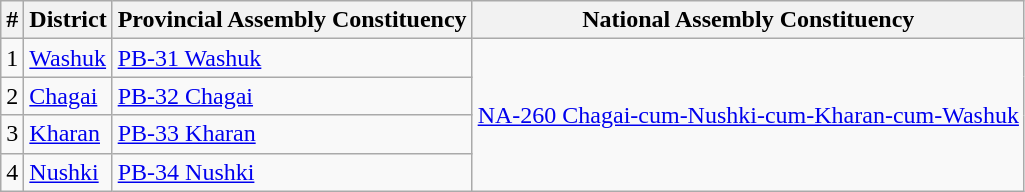<table class="wikitable sortable">
<tr>
<th>#</th>
<th>District</th>
<th>Provincial Assembly Constituency</th>
<th>National Assembly Constituency</th>
</tr>
<tr>
<td>1</td>
<td><a href='#'>Washuk</a></td>
<td><a href='#'>PB-31 Washuk</a></td>
<td rowspan="4"><a href='#'>NA-260 Chagai-cum-Nushki-cum-Kharan-cum-Washuk</a></td>
</tr>
<tr>
<td>2</td>
<td><a href='#'>Chagai</a></td>
<td><a href='#'>PB-32 Chagai</a></td>
</tr>
<tr>
<td>3</td>
<td><a href='#'>Kharan</a></td>
<td><a href='#'>PB-33 Kharan</a></td>
</tr>
<tr>
<td>4</td>
<td><a href='#'>Nushki</a></td>
<td><a href='#'>PB-34 Nushki</a></td>
</tr>
</table>
